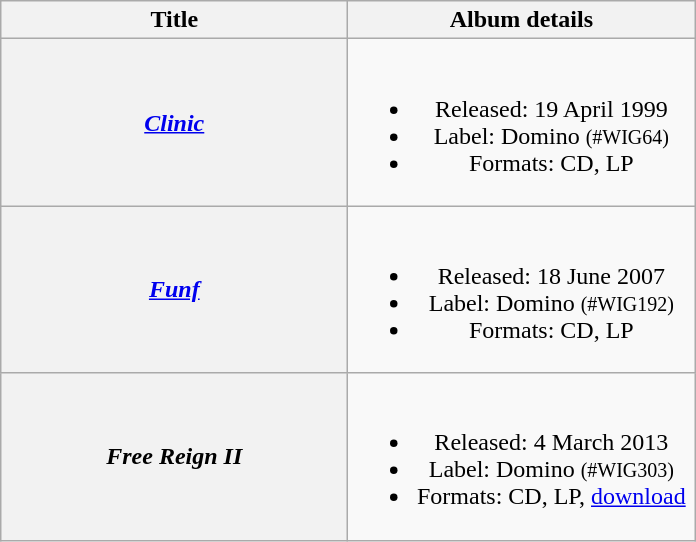<table class="wikitable plainrowheaders" style="text-align:center;">
<tr>
<th scope="col" style="width:14em;">Title</th>
<th scope="col" style="width:14em;">Album details</th>
</tr>
<tr>
<th scope="row"><em><a href='#'>Clinic</a></em></th>
<td><br><ul><li>Released: 19 April 1999</li><li>Label: Domino <small>(#WIG64)</small></li><li>Formats: CD, LP</li></ul></td>
</tr>
<tr>
<th scope="row"><em><a href='#'>Funf</a></em></th>
<td><br><ul><li>Released: 18 June 2007</li><li>Label: Domino <small>(#WIG192)</small></li><li>Formats: CD, LP</li></ul></td>
</tr>
<tr>
<th scope="row"><em>Free Reign II</em></th>
<td><br><ul><li>Released: 4 March 2013</li><li>Label: Domino <small>(#WIG303)</small></li><li>Formats: CD, LP, <a href='#'>download</a></li></ul></td>
</tr>
</table>
